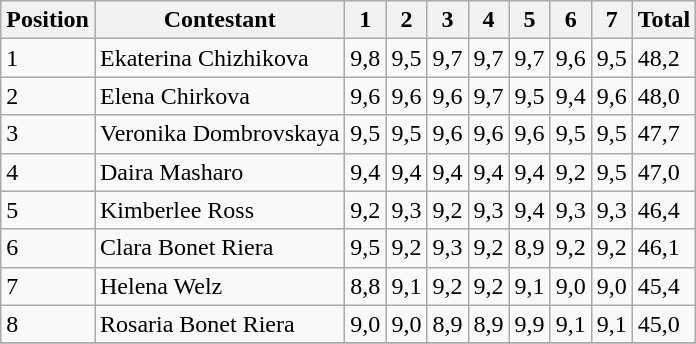<table class="wikitable">
<tr>
<th>Position</th>
<th>Contestant</th>
<th>1</th>
<th>2</th>
<th>3</th>
<th>4</th>
<th>5</th>
<th>6</th>
<th>7</th>
<th>Total</th>
</tr>
<tr>
<td>1</td>
<td>Ekaterina Chizhikova </td>
<td>9,8</td>
<td>9,5</td>
<td>9,7</td>
<td>9,7</td>
<td>9,7</td>
<td>9,6</td>
<td>9,5</td>
<td>48,2</td>
</tr>
<tr>
<td>2</td>
<td>Elena Chirkova </td>
<td>9,6</td>
<td>9,6</td>
<td>9,6</td>
<td>9,7</td>
<td>9,5</td>
<td>9,4</td>
<td>9,6</td>
<td>48,0</td>
</tr>
<tr>
<td>3</td>
<td>Veronika Dombrovskaya </td>
<td>9,5</td>
<td>9,5</td>
<td>9,6</td>
<td>9,6</td>
<td>9,6</td>
<td>9,5</td>
<td>9,5</td>
<td>47,7</td>
</tr>
<tr>
<td>4</td>
<td>Daira Masharo </td>
<td>9,4</td>
<td>9,4</td>
<td>9,4</td>
<td>9,4</td>
<td>9,4</td>
<td>9,2</td>
<td>9,5</td>
<td>47,0</td>
</tr>
<tr>
<td>5</td>
<td>Kimberlee Ross </td>
<td>9,2</td>
<td>9,3</td>
<td>9,2</td>
<td>9,3</td>
<td>9,4</td>
<td>9,3</td>
<td>9,3</td>
<td>46,4</td>
</tr>
<tr>
<td>6</td>
<td>Clara Bonet Riera </td>
<td>9,5</td>
<td>9,2</td>
<td>9,3</td>
<td>9,2</td>
<td>8,9</td>
<td>9,2</td>
<td>9,2</td>
<td>46,1</td>
</tr>
<tr>
<td>7</td>
<td>Helena Welz </td>
<td>8,8</td>
<td>9,1</td>
<td>9,2</td>
<td>9,2</td>
<td>9,1</td>
<td>9,0</td>
<td>9,0</td>
<td>45,4</td>
</tr>
<tr>
<td>8</td>
<td>Rosaria Bonet Riera </td>
<td>9,0</td>
<td>9,0</td>
<td>8,9</td>
<td>8,9</td>
<td>9,9</td>
<td>9,1</td>
<td>9,1</td>
<td>45,0</td>
</tr>
<tr>
</tr>
</table>
